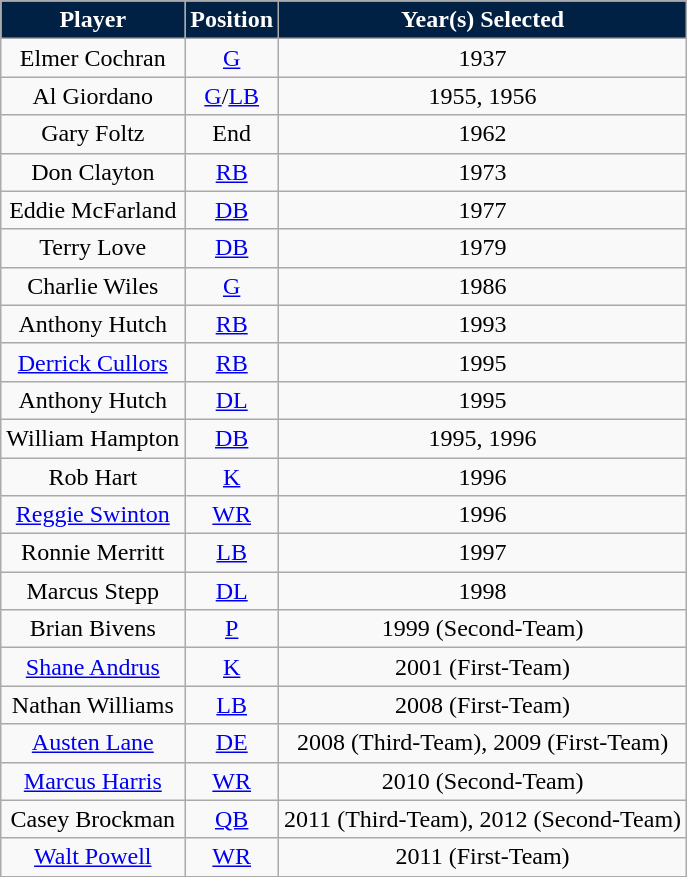<table class="wikitable" style="text-align:center">
<tr style="text-align:center; background:#002144; color:white;">
<td><strong>Player</strong></td>
<td><strong>Position</strong></td>
<td><strong>Year(s) Selected</strong></td>
</tr>
<tr>
<td>Elmer Cochran</td>
<td><a href='#'>G</a></td>
<td>1937</td>
</tr>
<tr>
<td>Al Giordano</td>
<td><a href='#'>G</a>/<a href='#'>LB</a></td>
<td>1955, 1956</td>
</tr>
<tr>
<td>Gary Foltz</td>
<td>End</td>
<td>1962</td>
</tr>
<tr>
<td>Don Clayton</td>
<td><a href='#'>RB</a></td>
<td>1973</td>
</tr>
<tr>
<td>Eddie McFarland</td>
<td><a href='#'>DB</a></td>
<td>1977</td>
</tr>
<tr>
<td>Terry Love</td>
<td><a href='#'>DB</a></td>
<td>1979</td>
</tr>
<tr>
<td>Charlie Wiles</td>
<td><a href='#'>G</a></td>
<td>1986</td>
</tr>
<tr>
<td>Anthony Hutch</td>
<td><a href='#'>RB</a></td>
<td>1993</td>
</tr>
<tr>
<td><a href='#'>Derrick Cullors</a></td>
<td><a href='#'>RB</a></td>
<td>1995</td>
</tr>
<tr>
<td>Anthony Hutch</td>
<td><a href='#'>DL</a></td>
<td>1995</td>
</tr>
<tr>
<td>William Hampton</td>
<td><a href='#'>DB</a></td>
<td>1995, 1996</td>
</tr>
<tr>
<td>Rob Hart</td>
<td><a href='#'>K</a></td>
<td>1996</td>
</tr>
<tr>
<td><a href='#'>Reggie Swinton</a></td>
<td><a href='#'>WR</a></td>
<td>1996</td>
</tr>
<tr>
<td>Ronnie Merritt</td>
<td><a href='#'>LB</a></td>
<td>1997</td>
</tr>
<tr>
<td>Marcus Stepp</td>
<td><a href='#'>DL</a></td>
<td>1998</td>
</tr>
<tr>
<td>Brian Bivens</td>
<td><a href='#'>P</a></td>
<td>1999 (Second-Team)</td>
</tr>
<tr>
<td><a href='#'>Shane Andrus</a></td>
<td><a href='#'>K</a></td>
<td>2001 (First-Team)</td>
</tr>
<tr>
<td>Nathan Williams</td>
<td><a href='#'>LB</a></td>
<td>2008 (First-Team)</td>
</tr>
<tr>
<td><a href='#'>Austen Lane</a></td>
<td><a href='#'>DE</a></td>
<td>2008 (Third-Team), 2009 (First-Team)</td>
</tr>
<tr>
<td><a href='#'>Marcus Harris</a></td>
<td><a href='#'>WR</a></td>
<td>2010 (Second-Team)</td>
</tr>
<tr>
<td>Casey Brockman</td>
<td><a href='#'>QB</a></td>
<td>2011 (Third-Team), 2012 (Second-Team)</td>
</tr>
<tr>
<td><a href='#'>Walt Powell</a></td>
<td><a href='#'>WR</a></td>
<td>2011 (First-Team)</td>
</tr>
</table>
